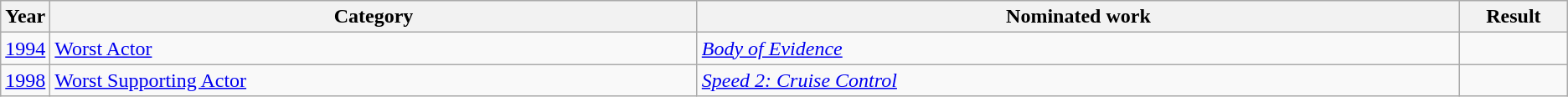<table class=wikitable>
<tr>
<th scope="col" style="width:1em;">Year</th>
<th scope="col" style="width:33em;">Category</th>
<th scope="col" style="width:39em;">Nominated work</th>
<th scope="col" style="width:5em;">Result</th>
</tr>
<tr>
<td><a href='#'>1994</a></td>
<td><a href='#'>Worst Actor</a></td>
<td><em><a href='#'>Body of Evidence</a></em></td>
<td></td>
</tr>
<tr>
<td><a href='#'>1998</a></td>
<td><a href='#'>Worst Supporting Actor</a></td>
<td><em><a href='#'>Speed 2: Cruise Control</a></em></td>
<td></td>
</tr>
</table>
